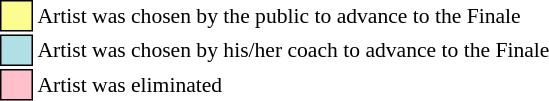<table class="toccolours" style="font-size: 90%; white-space: nowrap">
<tr>
<td style="background:#fdfc8f; border:1px solid black">     </td>
<td>Artist was chosen by the public to advance to the Finale</td>
</tr>
<tr>
<td style="background:#b0e0e6; border:1px solid black">     </td>
<td>Artist was chosen by his/her coach to advance to the Finale</td>
</tr>
<tr>
<td style="background:pink; border:1px solid black">     </td>
<td>Artist was eliminated</td>
</tr>
</table>
